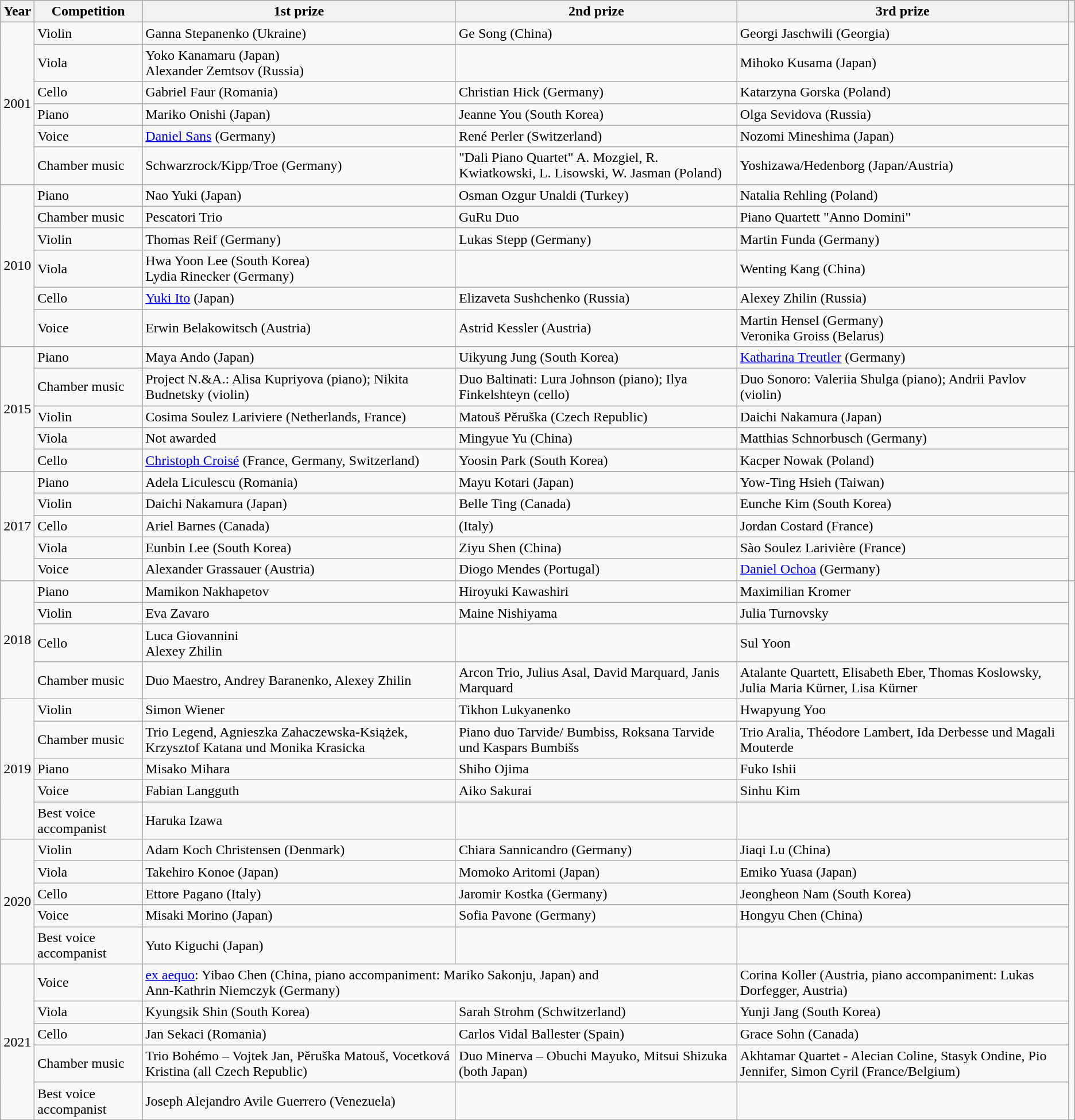<table class="wikitable sortable">
<tr>
<th>Year</th>
<th>Competition</th>
<th class="unsortable">1st prize</th>
<th class="unsortable">2nd prize</th>
<th class="unsortable">3rd prize</th>
<th class="unsortable"></th>
</tr>
<tr>
<td rowspan=6>2001</td>
<td>Violin</td>
<td>Ganna Stepanenko (Ukraine)</td>
<td>Ge Song (China)</td>
<td>Georgi Jaschwili (Georgia)</td>
<td rowspan=6></td>
</tr>
<tr>
<td>Viola</td>
<td>Yoko Kanamaru (Japan) <br> Alexander Zemtsov (Russia)</td>
<td></td>
<td>Mihoko Kusama (Japan)</td>
</tr>
<tr>
<td>Cello</td>
<td>Gabriel Faur (Romania)</td>
<td>Christian Hick (Germany)</td>
<td>Katarzyna Gorska (Poland)</td>
</tr>
<tr>
<td>Piano</td>
<td>Mariko Onishi (Japan)</td>
<td>Jeanne You (South Korea)</td>
<td>Olga Sevidova (Russia)</td>
</tr>
<tr>
<td>Voice</td>
<td><a href='#'>Daniel Sans</a> (Germany)</td>
<td>René Perler (Switzerland)</td>
<td>Nozomi Mineshima (Japan)</td>
</tr>
<tr>
<td>Chamber music</td>
<td>Schwarzrock/Kipp/Troe (Germany)</td>
<td>"Dali Piano Quartet" A. Mozgiel, R. Kwiatkowski, L. Lisowski, W. Jasman (Poland)</td>
<td>Yoshizawa/Hedenborg (Japan/Austria)</td>
</tr>
<tr>
<td rowspan=6>2010</td>
<td>Piano</td>
<td>Nao Yuki (Japan)</td>
<td>Osman Ozgur Unaldi (Turkey)</td>
<td>Natalia Rehling (Poland)</td>
<td rowspan=6></td>
</tr>
<tr>
<td>Chamber music</td>
<td>Pescatori Trio</td>
<td>GuRu Duo</td>
<td>Piano Quartett "Anno Domini"</td>
</tr>
<tr>
<td>Violin</td>
<td>Thomas Reif (Germany)</td>
<td>Lukas Stepp (Germany)</td>
<td>Martin Funda (Germany)</td>
</tr>
<tr>
<td>Viola</td>
<td>Hwa Yoon Lee (South Korea) <br> Lydia Rinecker (Germany)</td>
<td></td>
<td>Wenting Kang (China)</td>
</tr>
<tr>
<td>Cello</td>
<td><a href='#'>Yuki Ito</a> (Japan)</td>
<td>Elizaveta Sushchenko (Russia)</td>
<td>Alexey Zhilin (Russia)</td>
</tr>
<tr>
<td>Voice</td>
<td>Erwin Belakowitsch (Austria)</td>
<td>Astrid Kessler (Austria)</td>
<td>Martin Hensel (Germany) <br> Veronika Groiss (Belarus)</td>
</tr>
<tr>
<td rowspan="5">2015</td>
<td>Piano</td>
<td>Maya Ando (Japan)</td>
<td>Uikyung Jung (South Korea)</td>
<td><a href='#'>Katharina Treutler</a> (Germany)</td>
<td rowspan="5"></td>
</tr>
<tr>
<td>Chamber music</td>
<td>Project N.&A.: Alisa Kupriyova (piano); Nikita Budnetsky (violin)</td>
<td>Duo Baltinati: Lura Johnson (piano); Ilya Finkelshteyn (cello)</td>
<td>Duo Sonoro: Valeriia Shulga (piano); Andrii Pavlov (violin)</td>
</tr>
<tr>
<td>Violin</td>
<td>Cosima Soulez Lariviere (Netherlands, France)</td>
<td>Matouš Pěruška (Czech Republic)</td>
<td>Daichi Nakamura (Japan)</td>
</tr>
<tr>
<td>Viola</td>
<td>Not awarded</td>
<td>Mingyue Yu (China)</td>
<td>Matthias Schnorbusch (Germany)</td>
</tr>
<tr>
<td>Cello</td>
<td><a href='#'>Christoph Croisé</a> (France, Germany, Switzerland)</td>
<td>Yoosin Park (South Korea)</td>
<td>Kacper Nowak (Poland)</td>
</tr>
<tr>
<td rowspan="5">2017</td>
<td>Piano</td>
<td>Adela Liculescu (Romania)</td>
<td>Mayu Kotari (Japan)</td>
<td>Yow-Ting Hsieh (Taiwan)</td>
<td rowspan="5"></td>
</tr>
<tr>
<td>Violin</td>
<td>Daichi Nakamura (Japan)</td>
<td>Belle Ting (Canada)</td>
<td>Eunche Kim (South Korea)</td>
</tr>
<tr>
<td>Cello</td>
<td>Ariel Barnes (Canada)</td>
<td> (Italy)</td>
<td>Jordan Costard (France)</td>
</tr>
<tr>
<td>Viola</td>
<td>Eunbin Lee (South Korea)</td>
<td>Ziyu Shen (China)</td>
<td>Sào Soulez Larivière (France)</td>
</tr>
<tr>
<td>Voice</td>
<td>Alexander Grassauer (Austria)</td>
<td>Diogo Mendes (Portugal)</td>
<td><a href='#'>Daniel Ochoa</a> (Germany)</td>
</tr>
<tr>
<td rowspan="4">2018</td>
<td>Piano</td>
<td>Mamikon Nakhapetov</td>
<td>Hiroyuki Kawashiri</td>
<td>Maximilian Kromer</td>
<td rowspan="4"></td>
</tr>
<tr>
<td>Violin</td>
<td>Eva Zavaro</td>
<td>Maine Nishiyama</td>
<td>Julia Turnovsky</td>
</tr>
<tr>
<td>Cello</td>
<td>Luca Giovannini <br> Alexey Zhilin</td>
<td></td>
<td>Sul Yoon</td>
</tr>
<tr>
<td>Chamber music</td>
<td>Duo Maestro, Andrey Baranenko, Alexey Zhilin</td>
<td>Arcon Trio, Julius Asal, David Marquard, Janis Marquard</td>
<td>Atalante Quartett, Elisabeth Eber, Thomas Koslowsky, Julia Maria Kürner, Lisa Kürner</td>
</tr>
<tr>
<td rowspan="5">2019</td>
<td>Violin</td>
<td>Simon Wiener</td>
<td>Tikhon Lukyanenko</td>
<td>Hwapyung Yoo</td>
</tr>
<tr>
<td>Chamber music</td>
<td>Trio Legend, Agnieszka Zahaczewska-Książek, Krzysztof Katana und Monika Krasicka</td>
<td>Piano duo Tarvide/ Bumbiss, Roksana Tarvide und Kaspars Bumbišs</td>
<td>Trio Aralia, Théodore Lambert, Ida Derbesse und Magali Mouterde</td>
</tr>
<tr>
<td>Piano</td>
<td>Misako Mihara</td>
<td>Shiho Ojima</td>
<td>Fuko Ishii</td>
</tr>
<tr>
<td>Voice</td>
<td>Fabian Langguth</td>
<td>Aiko Sakurai</td>
<td>Sinhu Kim</td>
</tr>
<tr>
<td>Best voice accompanist</td>
<td>Haruka Izawa</td>
<td></td>
<td></td>
</tr>
<tr>
<td rowspan="5">2020</td>
<td>Violin</td>
<td>Adam Koch Christensen (Denmark)</td>
<td>Chiara Sannicandro (Germany)</td>
<td>Jiaqi Lu (China)</td>
</tr>
<tr>
<td>Viola</td>
<td>Takehiro Konoe (Japan)</td>
<td>Momoko Aritomi (Japan)</td>
<td>Emiko Yuasa (Japan)</td>
</tr>
<tr>
<td>Cello</td>
<td>Ettore Pagano (Italy)</td>
<td>Jaromir Kostka (Germany)</td>
<td>Jeongheon Nam (South Korea)</td>
</tr>
<tr>
<td>Voice</td>
<td>Misaki Morino (Japan)</td>
<td>Sofia Pavone (Germany)</td>
<td>Hongyu Chen (China)</td>
</tr>
<tr>
<td>Best voice accompanist</td>
<td>Yuto Kiguchi (Japan)</td>
<td></td>
<td></td>
</tr>
<tr>
<td rowspan="5">2021</td>
<td>Voice</td>
<td colspan="2"><a href='#'>ex aequo</a>: Yibao Chen (China, piano accompaniment: Mariko Sakonju, Japan) and<br>Ann-Kathrin Niemczyk (Germany)</td>
<td>Corina Koller (Austria, piano accompaniment: Lukas Dorfegger, Austria)</td>
</tr>
<tr>
<td>Viola</td>
<td>Kyungsik Shin (South Korea)</td>
<td>Sarah Strohm (Schwitzerland)</td>
<td>Yunji Jang (South Korea)</td>
</tr>
<tr>
<td>Cello</td>
<td>Jan Sekaci (Romania)</td>
<td>Carlos Vidal Ballester (Spain)</td>
<td>Grace Sohn (Canada)</td>
</tr>
<tr>
<td>Chamber music</td>
<td>Trio Bohémo – Vojtek Jan, Pĕruška Matouš, Vocetková Kristina (all Czech Republic)</td>
<td>Duo Minerva – Obuchi Mayuko, Mitsui Shizuka (both Japan)</td>
<td>Akhtamar Quartet - Alecian Coline, Stasyk Ondine, Pio Jennifer, Simon Cyril (France/Belgium)</td>
</tr>
<tr>
<td>Best voice accompanist</td>
<td>Joseph Alejandro Avile Guerrero (Venezuela)</td>
<td></td>
<td></td>
</tr>
</table>
